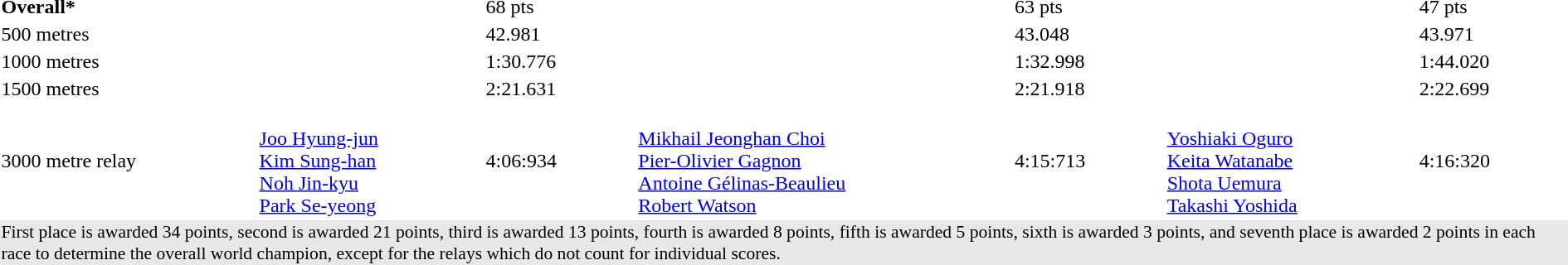<table>
<tr>
<td><strong>Overall*</strong></td>
<td></td>
<td>68  pts</td>
<td></td>
<td>63 pts</td>
<td></td>
<td>47 pts</td>
</tr>
<tr>
<td>500 metres</td>
<td></td>
<td>42.981</td>
<td></td>
<td>43.048</td>
<td></td>
<td>43.971</td>
</tr>
<tr>
<td>1000 metres</td>
<td></td>
<td>1:30.776</td>
<td></td>
<td>1:32.998</td>
<td></td>
<td>1:44.020</td>
</tr>
<tr>
<td>1500 metres</td>
<td></td>
<td>2:21.631</td>
<td></td>
<td>2:21.918</td>
<td></td>
<td>2:22.699</td>
</tr>
<tr>
<td>3000 metre relay</td>
<td><br><a href='#'>Joo Hyung-jun</a><br><a href='#'>Kim Sung-han</a><br><a href='#'>Noh Jin-kyu</a><br><a href='#'>Park Se-yeong</a></td>
<td>4:06:934</td>
<td><br><a href='#'>Mikhail Jeonghan Choi</a><br><a href='#'>Pier-Olivier Gagnon</a><br><a href='#'>Antoine Gélinas-Beaulieu</a><br><a href='#'>Robert Watson</a></td>
<td>4:15:713</td>
<td><br><a href='#'>Yoshiaki Oguro</a><br><a href='#'>Keita Watanabe</a><br><a href='#'>Shota Uemura</a><br><a href='#'>Takashi Yoshida</a></td>
<td>4:16:320</td>
</tr>
<tr bgcolor= e8e8e8 style="font-size:90%;">
<td colspan=7> First place is awarded 34 points, second is awarded 21 points, third is awarded 13 points, fourth is awarded 8 points, fifth is awarded 5 points, sixth is awarded 3 points, and seventh place is awarded 2 points in each race to determine the overall world champion, except for the relays which do not count for individual scores.</td>
</tr>
</table>
